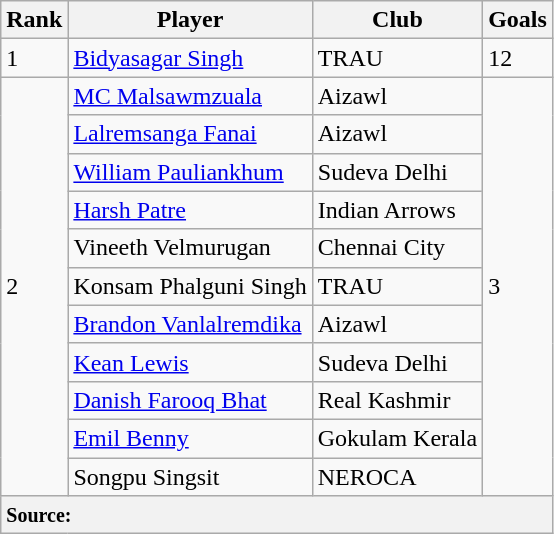<table class="wikitable" style="text-align:left">
<tr>
<th>Rank</th>
<th>Player</th>
<th>Club</th>
<th>Goals</th>
</tr>
<tr>
<td>1</td>
<td><a href='#'>Bidyasagar Singh</a></td>
<td>TRAU</td>
<td>12</td>
</tr>
<tr>
<td rowspan="11">2</td>
<td><a href='#'>MC Malsawmzuala</a></td>
<td>Aizawl</td>
<td rowspan="11">3</td>
</tr>
<tr>
<td><a href='#'>Lalremsanga Fanai</a></td>
<td>Aizawl</td>
</tr>
<tr>
<td><a href='#'>William Pauliankhum</a></td>
<td>Sudeva Delhi</td>
</tr>
<tr>
<td><a href='#'>Harsh Patre</a></td>
<td>Indian Arrows</td>
</tr>
<tr>
<td>Vineeth Velmurugan</td>
<td>Chennai City</td>
</tr>
<tr>
<td>Konsam Phalguni Singh</td>
<td>TRAU</td>
</tr>
<tr>
<td><a href='#'>Brandon Vanlalremdika</a></td>
<td>Aizawl</td>
</tr>
<tr>
<td><a href='#'>Kean Lewis</a></td>
<td>Sudeva Delhi</td>
</tr>
<tr>
<td><a href='#'>Danish Farooq Bhat</a></td>
<td>Real Kashmir</td>
</tr>
<tr>
<td><a href='#'>Emil Benny</a></td>
<td>Gokulam Kerala</td>
</tr>
<tr>
<td>Songpu Singsit</td>
<td>NEROCA</td>
</tr>
<tr>
<th colspan="4" style="text-align:left;"><small>Source: </small></th>
</tr>
</table>
